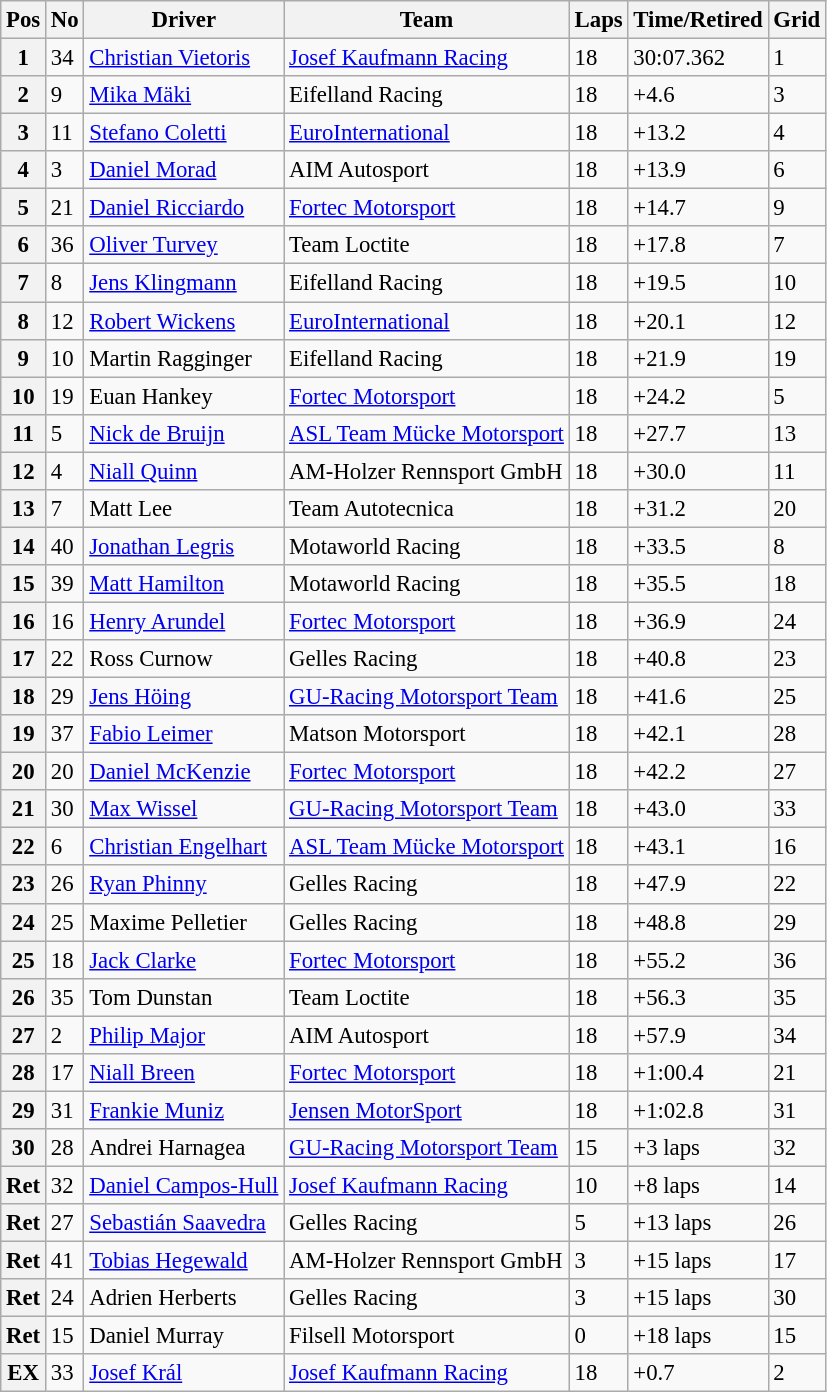<table class="wikitable" style="font-size: 95%;">
<tr>
<th>Pos</th>
<th>No</th>
<th>Driver</th>
<th>Team</th>
<th>Laps</th>
<th>Time/Retired</th>
<th>Grid</th>
</tr>
<tr>
<th>1</th>
<td>34</td>
<td> <a href='#'>Christian Vietoris</a></td>
<td><a href='#'>Josef Kaufmann Racing</a></td>
<td>18</td>
<td>30:07.362</td>
<td>1</td>
</tr>
<tr>
<th>2</th>
<td>9</td>
<td> <a href='#'>Mika Mäki</a></td>
<td>Eifelland Racing</td>
<td>18</td>
<td>+4.6</td>
<td>3</td>
</tr>
<tr>
<th>3</th>
<td>11</td>
<td> <a href='#'>Stefano Coletti</a></td>
<td><a href='#'>EuroInternational</a></td>
<td>18</td>
<td>+13.2</td>
<td>4</td>
</tr>
<tr>
<th>4</th>
<td>3</td>
<td> <a href='#'>Daniel Morad</a></td>
<td>AIM Autosport</td>
<td>18</td>
<td>+13.9</td>
<td>6</td>
</tr>
<tr>
<th>5</th>
<td>21</td>
<td> <a href='#'>Daniel Ricciardo</a></td>
<td><a href='#'>Fortec Motorsport</a></td>
<td>18</td>
<td>+14.7</td>
<td>9</td>
</tr>
<tr>
<th>6</th>
<td>36</td>
<td> <a href='#'>Oliver Turvey</a></td>
<td>Team Loctite</td>
<td>18</td>
<td>+17.8</td>
<td>7</td>
</tr>
<tr>
<th>7</th>
<td>8</td>
<td> <a href='#'>Jens Klingmann</a></td>
<td>Eifelland Racing</td>
<td>18</td>
<td>+19.5</td>
<td>10</td>
</tr>
<tr>
<th>8</th>
<td>12</td>
<td> <a href='#'>Robert Wickens</a></td>
<td><a href='#'>EuroInternational</a></td>
<td>18</td>
<td>+20.1</td>
<td>12</td>
</tr>
<tr>
<th>9</th>
<td>10</td>
<td> Martin Ragginger</td>
<td>Eifelland Racing</td>
<td>18</td>
<td>+21.9</td>
<td>19</td>
</tr>
<tr>
<th>10</th>
<td>19</td>
<td> Euan Hankey</td>
<td><a href='#'>Fortec Motorsport</a></td>
<td>18</td>
<td>+24.2</td>
<td>5</td>
</tr>
<tr>
<th>11</th>
<td>5</td>
<td> <a href='#'>Nick de Bruijn</a></td>
<td><a href='#'>ASL Team Mücke Motorsport</a></td>
<td>18</td>
<td>+27.7</td>
<td>13</td>
</tr>
<tr>
<th>12</th>
<td>4</td>
<td> <a href='#'>Niall Quinn</a></td>
<td>AM-Holzer Rennsport GmbH</td>
<td>18</td>
<td>+30.0</td>
<td>11</td>
</tr>
<tr>
<th>13</th>
<td>7</td>
<td> Matt Lee</td>
<td>Team Autotecnica</td>
<td>18</td>
<td>+31.2</td>
<td>20</td>
</tr>
<tr>
<th>14</th>
<td>40</td>
<td> <a href='#'>Jonathan Legris</a></td>
<td>Motaworld Racing</td>
<td>18</td>
<td>+33.5</td>
<td>8</td>
</tr>
<tr>
<th>15</th>
<td>39</td>
<td> <a href='#'>Matt Hamilton</a></td>
<td>Motaworld Racing</td>
<td>18</td>
<td>+35.5</td>
<td>18</td>
</tr>
<tr>
<th>16</th>
<td>16</td>
<td> <a href='#'>Henry Arundel</a></td>
<td><a href='#'>Fortec Motorsport</a></td>
<td>18</td>
<td>+36.9</td>
<td>24</td>
</tr>
<tr>
<th>17</th>
<td>22</td>
<td> Ross Curnow</td>
<td>Gelles Racing</td>
<td>18</td>
<td>+40.8</td>
<td>23</td>
</tr>
<tr>
<th>18</th>
<td>29</td>
<td> <a href='#'>Jens Höing</a></td>
<td><a href='#'>GU-Racing Motorsport Team</a></td>
<td>18</td>
<td>+41.6</td>
<td>25</td>
</tr>
<tr>
<th>19</th>
<td>37</td>
<td> <a href='#'>Fabio Leimer</a></td>
<td>Matson Motorsport</td>
<td>18</td>
<td>+42.1</td>
<td>28</td>
</tr>
<tr>
<th>20</th>
<td>20</td>
<td> <a href='#'>Daniel McKenzie</a></td>
<td><a href='#'>Fortec Motorsport</a></td>
<td>18</td>
<td>+42.2</td>
<td>27</td>
</tr>
<tr>
<th>21</th>
<td>30</td>
<td> <a href='#'>Max Wissel</a></td>
<td><a href='#'>GU-Racing Motorsport Team</a></td>
<td>18</td>
<td>+43.0</td>
<td>33</td>
</tr>
<tr>
<th>22</th>
<td>6</td>
<td> <a href='#'>Christian Engelhart</a></td>
<td><a href='#'>ASL Team Mücke Motorsport</a></td>
<td>18</td>
<td>+43.1</td>
<td>16</td>
</tr>
<tr>
<th>23</th>
<td>26</td>
<td> <a href='#'>Ryan Phinny</a></td>
<td>Gelles Racing</td>
<td>18</td>
<td>+47.9</td>
<td>22</td>
</tr>
<tr>
<th>24</th>
<td>25</td>
<td> Maxime Pelletier</td>
<td>Gelles Racing</td>
<td>18</td>
<td>+48.8</td>
<td>29</td>
</tr>
<tr>
<th>25</th>
<td>18</td>
<td> <a href='#'>Jack Clarke</a></td>
<td><a href='#'>Fortec Motorsport</a></td>
<td>18</td>
<td>+55.2</td>
<td>36</td>
</tr>
<tr>
<th>26</th>
<td>35</td>
<td> Tom Dunstan</td>
<td>Team Loctite</td>
<td>18</td>
<td>+56.3</td>
<td>35</td>
</tr>
<tr>
<th>27</th>
<td>2</td>
<td> <a href='#'>Philip Major</a></td>
<td>AIM Autosport</td>
<td>18</td>
<td>+57.9</td>
<td>34</td>
</tr>
<tr>
<th>28</th>
<td>17</td>
<td> <a href='#'>Niall Breen</a></td>
<td><a href='#'>Fortec Motorsport</a></td>
<td>18</td>
<td>+1:00.4</td>
<td>21</td>
</tr>
<tr>
<th>29</th>
<td>31</td>
<td> <a href='#'>Frankie Muniz</a></td>
<td><a href='#'>Jensen MotorSport</a></td>
<td>18</td>
<td>+1:02.8</td>
<td>31</td>
</tr>
<tr>
<th>30</th>
<td>28</td>
<td> Andrei Harnagea</td>
<td><a href='#'>GU-Racing Motorsport Team</a></td>
<td>15</td>
<td>+3 laps</td>
<td>32</td>
</tr>
<tr>
<th>Ret</th>
<td>32</td>
<td> <a href='#'>Daniel Campos-Hull</a></td>
<td><a href='#'>Josef Kaufmann Racing</a></td>
<td>10</td>
<td>+8 laps</td>
<td>14</td>
</tr>
<tr>
<th>Ret</th>
<td>27</td>
<td> <a href='#'>Sebastián Saavedra</a></td>
<td>Gelles Racing</td>
<td>5</td>
<td>+13 laps</td>
<td>26</td>
</tr>
<tr>
<th>Ret</th>
<td>41</td>
<td> <a href='#'>Tobias Hegewald</a></td>
<td>AM-Holzer Rennsport GmbH</td>
<td>3</td>
<td>+15 laps</td>
<td>17</td>
</tr>
<tr>
<th>Ret</th>
<td>24</td>
<td> Adrien Herberts</td>
<td>Gelles Racing</td>
<td>3</td>
<td>+15 laps</td>
<td>30</td>
</tr>
<tr>
<th>Ret</th>
<td>15</td>
<td> Daniel Murray</td>
<td>Filsell Motorsport</td>
<td>0</td>
<td>+18 laps</td>
<td>15</td>
</tr>
<tr>
<th>EX</th>
<td>33</td>
<td> <a href='#'>Josef Král</a></td>
<td><a href='#'>Josef Kaufmann Racing</a></td>
<td>18</td>
<td>+0.7</td>
<td>2</td>
</tr>
</table>
